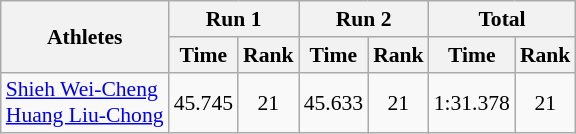<table class="wikitable" border="1" style="font-size:90%">
<tr>
<th rowspan="2">Athletes</th>
<th colspan="2">Run 1</th>
<th colspan="2">Run 2</th>
<th colspan="2">Total</th>
</tr>
<tr>
<th>Time</th>
<th>Rank</th>
<th>Time</th>
<th>Rank</th>
<th>Time</th>
<th>Rank</th>
</tr>
<tr>
<td><a href='#'>Shieh Wei-Cheng</a><br><a href='#'>Huang Liu-Chong</a></td>
<td align="center">45.745</td>
<td align="center">21</td>
<td align="center">45.633</td>
<td align="center">21</td>
<td align="center">1:31.378</td>
<td align="center">21</td>
</tr>
</table>
